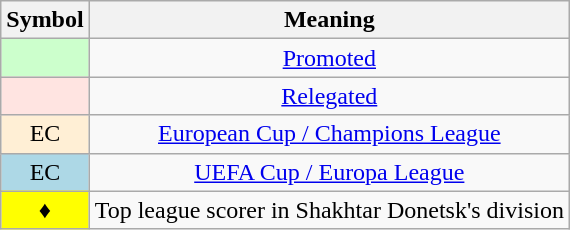<table class="wikitable" style="text-align:center">
<tr>
<th scope=col>Symbol</th>
<th scope=col>Meaning</th>
</tr>
<tr>
<td style=background:#cfc></td>
<td><a href='#'>Promoted</a></td>
</tr>
<tr>
<td style=background:MistyRose></td>
<td><a href='#'>Relegated</a></td>
</tr>
<tr>
<td style=background:PapayaWhip>EC</td>
<td><a href='#'>European Cup / Champions League</a></td>
</tr>
<tr>
<td style=background:lightblue>EC</td>
<td><a href='#'>UEFA Cup / Europa League</a></td>
</tr>
<tr>
<td style=background:yellow>♦</td>
<td>Top league scorer in Shakhtar Donetsk's division</td>
</tr>
</table>
